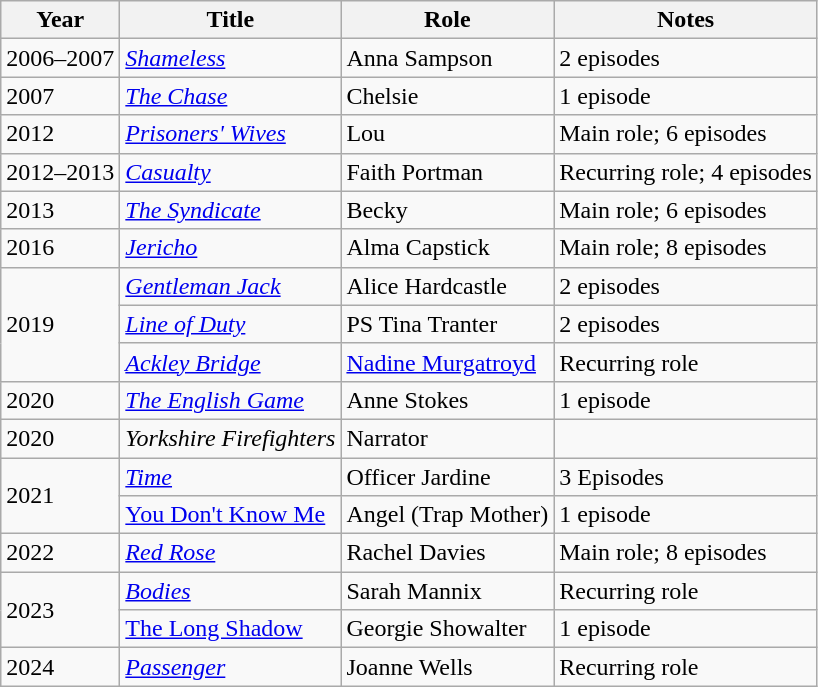<table class="wikitable unsortable">
<tr>
<th>Year</th>
<th>Title</th>
<th>Role</th>
<th>Notes</th>
</tr>
<tr>
<td>2006–2007</td>
<td><em><a href='#'>Shameless</a></em></td>
<td>Anna Sampson</td>
<td>2 episodes</td>
</tr>
<tr>
<td>2007</td>
<td><em><a href='#'>The Chase</a></em></td>
<td>Chelsie</td>
<td>1 episode</td>
</tr>
<tr>
<td>2012</td>
<td><em><a href='#'>Prisoners' Wives</a></em></td>
<td>Lou</td>
<td>Main role; 6 episodes</td>
</tr>
<tr>
<td>2012–2013</td>
<td><em><a href='#'>Casualty</a></em></td>
<td>Faith Portman</td>
<td>Recurring role; 4 episodes</td>
</tr>
<tr>
<td>2013</td>
<td><em><a href='#'>The Syndicate</a></em></td>
<td>Becky</td>
<td>Main role; 6 episodes</td>
</tr>
<tr>
<td>2016</td>
<td><em><a href='#'>Jericho</a></em></td>
<td>Alma Capstick</td>
<td>Main role; 8 episodes</td>
</tr>
<tr>
<td rowspan="3">2019</td>
<td><em><a href='#'>Gentleman Jack</a></em></td>
<td>Alice Hardcastle</td>
<td>2 episodes</td>
</tr>
<tr>
<td><em><a href='#'>Line of Duty</a></em></td>
<td>PS Tina Tranter</td>
<td>2 episodes</td>
</tr>
<tr>
<td><em><a href='#'>Ackley Bridge</a></em></td>
<td><a href='#'>Nadine Murgatroyd</a></td>
<td>Recurring role</td>
</tr>
<tr>
<td>2020</td>
<td><em><a href='#'>The English Game</a></em></td>
<td>Anne Stokes</td>
<td>1 episode</td>
</tr>
<tr>
<td>2020</td>
<td><em>Yorkshire Firefighters</em></td>
<td>Narrator</td>
<td></td>
</tr>
<tr>
<td rowspan="2">2021</td>
<td><em><a href='#'>Time</a></em></td>
<td>Officer Jardine</td>
<td>3 Episodes</td>
</tr>
<tr>
<td><a href='#'>You Don't Know Me</a></td>
<td>Angel (Trap Mother)</td>
<td>1 episode</td>
</tr>
<tr>
<td>2022</td>
<td><em><a href='#'>Red Rose</a></em></td>
<td>Rachel Davies</td>
<td>Main role; 8 episodes</td>
</tr>
<tr>
<td rowspan="2">2023</td>
<td><em><a href='#'>Bodies</a></em></td>
<td>Sarah Mannix</td>
<td>Recurring role</td>
</tr>
<tr>
<td><a href='#'>The Long Shadow</a></td>
<td>Georgie Showalter</td>
<td>1 episode</td>
</tr>
<tr>
<td>2024</td>
<td><em><a href='#'>Passenger</a></em></td>
<td>Joanne Wells</td>
<td>Recurring role</td>
</tr>
</table>
